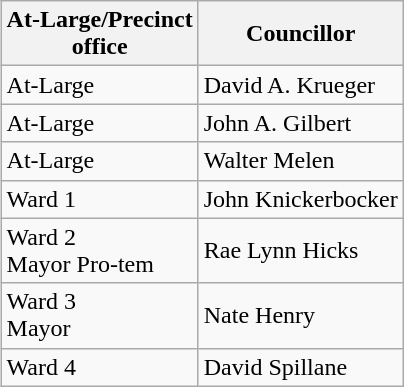<table class="wikitable" align="right">
<tr>
<th>At-Large/Precinct<br>office</th>
<th>Councillor</th>
</tr>
<tr>
<td>At-Large</td>
<td>David A. Krueger</td>
</tr>
<tr>
<td>At-Large</td>
<td>John A. Gilbert</td>
</tr>
<tr>
<td>At-Large</td>
<td>Walter Melen</td>
</tr>
<tr>
<td>Ward 1</td>
<td>John Knickerbocker</td>
</tr>
<tr>
<td>Ward 2<br>Mayor Pro-tem</td>
<td>Rae Lynn Hicks</td>
</tr>
<tr>
<td>Ward 3<br>Mayor</td>
<td>Nate Henry</td>
</tr>
<tr>
<td>Ward 4</td>
<td>David Spillane</td>
</tr>
</table>
